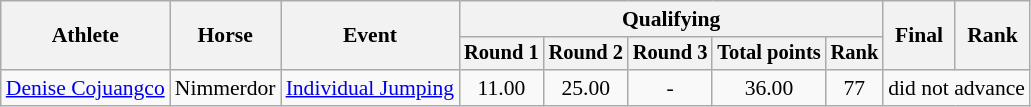<table class=wikitable style="font-size:90%">
<tr>
<th rowspan=2>Athlete</th>
<th rowspan=2>Horse</th>
<th rowspan=2>Event</th>
<th colspan=5>Qualifying</th>
<th rowspan=2>Final</th>
<th rowspan=2>Rank</th>
</tr>
<tr style="font-size:95%">
<th>Round 1</th>
<th>Round 2</th>
<th>Round 3</th>
<th>Total points</th>
<th>Rank</th>
</tr>
<tr align=center>
<td align=left><a href='#'>Denise Cojuangco</a></td>
<td align=left>Nimmerdor</td>
<td align=left><a href='#'>Individual Jumping</a></td>
<td>11.00</td>
<td>25.00</td>
<td>-</td>
<td>36.00</td>
<td>77</td>
<td colspan=2>did not advance</td>
</tr>
</table>
